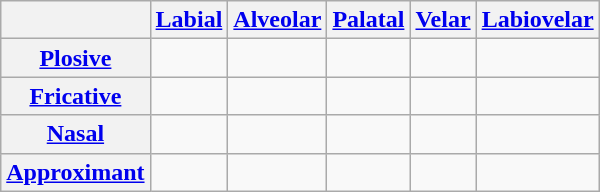<table class="wikitable" style="text-align:center">
<tr>
<th></th>
<th><a href='#'>Labial</a></th>
<th><a href='#'>Alveolar</a></th>
<th><a href='#'>Palatal</a></th>
<th><a href='#'>Velar</a></th>
<th><a href='#'>Labiovelar</a></th>
</tr>
<tr>
<th><a href='#'>Plosive</a></th>
<td></td>
<td> </td>
<td></td>
<td></td>
<td></td>
</tr>
<tr>
<th><a href='#'>Fricative</a></th>
<td></td>
<td></td>
<td></td>
<td></td>
<td></td>
</tr>
<tr>
<th><a href='#'>Nasal</a></th>
<td></td>
<td></td>
<td></td>
<td></td>
<td></td>
</tr>
<tr>
<th><a href='#'>Approximant</a></th>
<td></td>
<td></td>
<td></td>
<td></td>
<td></td>
</tr>
</table>
